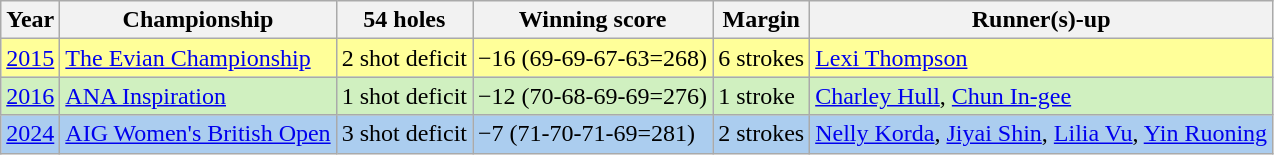<table class="wikitable">
<tr>
<th>Year</th>
<th>Championship</th>
<th>54 holes</th>
<th>Winning score</th>
<th>Margin</th>
<th>Runner(s)-up</th>
</tr>
<tr style="background:#FFFF99;">
<td align=center><a href='#'>2015</a></td>
<td><a href='#'>The Evian Championship</a></td>
<td>2 shot deficit</td>
<td>−16 (69-69-67-63=268)</td>
<td>6 strokes</td>
<td> <a href='#'>Lexi Thompson</a></td>
</tr>
<tr style="background:#D0F0C0;">
<td align=center><a href='#'>2016</a></td>
<td><a href='#'>ANA Inspiration</a></td>
<td>1 shot deficit</td>
<td>−12 (70-68-69-69=276)</td>
<td>1 stroke</td>
<td> <a href='#'>Charley Hull</a>,  <a href='#'>Chun In-gee</a></td>
</tr>
<tr style="background:#ABCDEF;">
<td align=center><a href='#'>2024</a></td>
<td><a href='#'>AIG Women's British Open</a></td>
<td>3 shot deficit</td>
<td>−7 (71-70-71-69=281)</td>
<td>2 strokes</td>
<td> <a href='#'>Nelly Korda</a>,  <a href='#'>Jiyai Shin</a>,   <a href='#'>Lilia Vu</a>,  <a href='#'>Yin Ruoning</a></td>
</tr>
</table>
